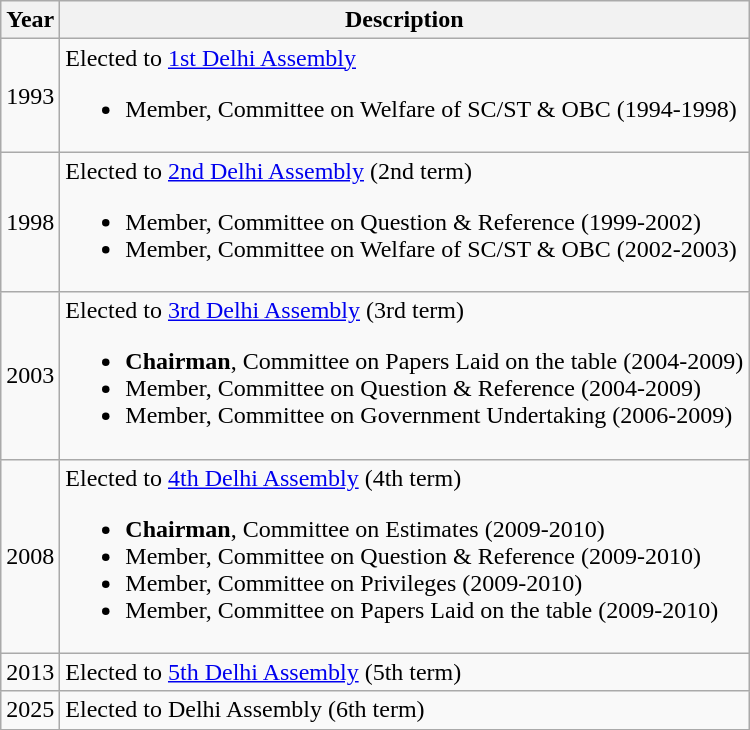<table class="wikitable">
<tr>
<th>Year</th>
<th>Description</th>
</tr>
<tr>
<td>1993</td>
<td>Elected to <a href='#'>1st Delhi Assembly</a><br><ul><li>Member, Committee on Welfare of SC/ST & OBC (1994-1998)</li></ul></td>
</tr>
<tr>
<td>1998</td>
<td>Elected to <a href='#'>2nd Delhi Assembly</a> (2nd term)<br><ul><li>Member, Committee on Question & Reference (1999-2002)</li><li>Member, Committee on Welfare of SC/ST & OBC (2002-2003)</li></ul></td>
</tr>
<tr>
<td>2003</td>
<td>Elected to <a href='#'>3rd Delhi Assembly</a> (3rd term)<br><ul><li><strong>Chairman</strong>, Committee on Papers Laid on the table (2004-2009)</li><li>Member, Committee on Question & Reference (2004-2009)</li><li>Member, Committee on Government Undertaking (2006-2009)</li></ul></td>
</tr>
<tr>
<td>2008</td>
<td>Elected to <a href='#'>4th Delhi Assembly</a> (4th term)<br><ul><li><strong>Chairman</strong>, Committee on Estimates (2009-2010)</li><li>Member, Committee on Question & Reference (2009-2010)</li><li>Member, Committee on Privileges (2009-2010)</li><li>Member, Committee on Papers Laid on the table (2009-2010)</li></ul></td>
</tr>
<tr>
<td>2013</td>
<td>Elected to <a href='#'>5th Delhi Assembly</a> (5th term)</td>
</tr>
<tr>
<td>2025</td>
<td>Elected to  Delhi Assembly (6th term)</td>
</tr>
</table>
